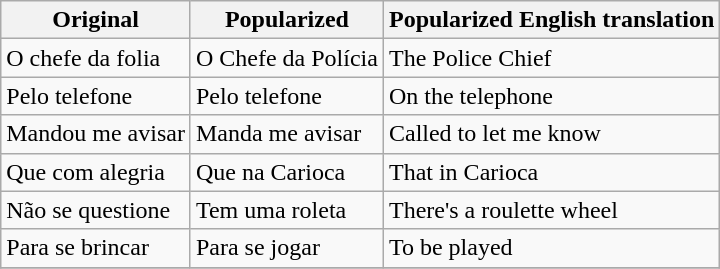<table class="wikitable">
<tr>
<th>Original</th>
<th>Popularized</th>
<th>Popularized English translation</th>
</tr>
<tr>
<td>O chefe da folia</td>
<td>O Chefe da Polícia</td>
<td>The Police Chief</td>
</tr>
<tr>
<td>Pelo telefone</td>
<td>Pelo telefone</td>
<td>On the telephone</td>
</tr>
<tr>
<td>Mandou me avisar</td>
<td>Manda me avisar</td>
<td>Called to let me know</td>
</tr>
<tr>
<td>Que com alegria</td>
<td>Que na Carioca</td>
<td>That in Carioca</td>
</tr>
<tr>
<td>Não se questione</td>
<td>Tem uma roleta</td>
<td>There's a roulette wheel</td>
</tr>
<tr>
<td>Para se brincar</td>
<td>Para se jogar</td>
<td>To be played</td>
</tr>
<tr>
</tr>
</table>
